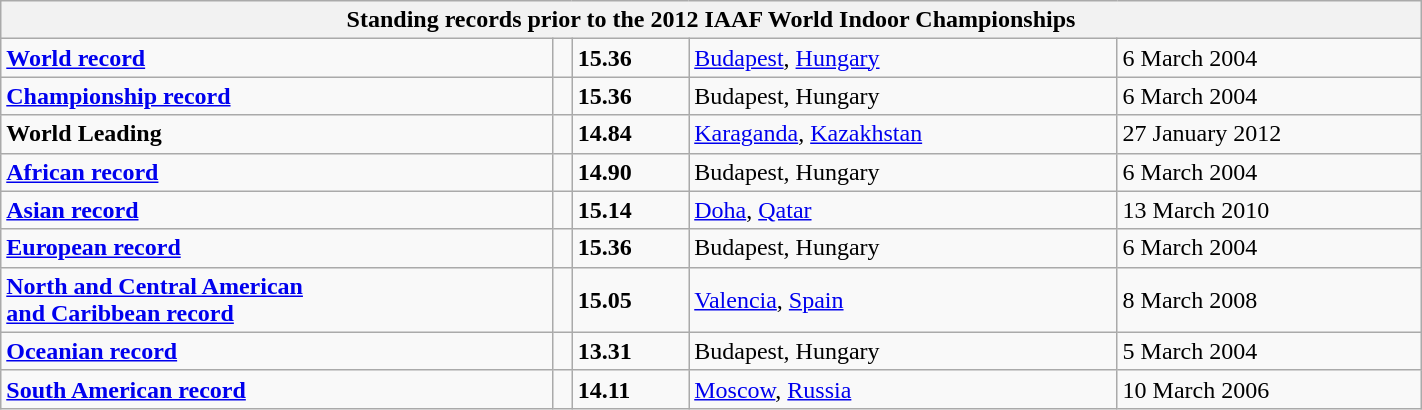<table class="wikitable" width=75%>
<tr>
<th colspan="5">Standing records prior to the 2012 IAAF World Indoor Championships</th>
</tr>
<tr>
<td><strong><a href='#'>World record</a></strong></td>
<td></td>
<td><strong>15.36</strong></td>
<td><a href='#'>Budapest</a>, <a href='#'>Hungary</a></td>
<td>6 March 2004</td>
</tr>
<tr>
<td><strong><a href='#'>Championship record</a></strong></td>
<td></td>
<td><strong>15.36</strong></td>
<td>Budapest, Hungary</td>
<td>6 March 2004</td>
</tr>
<tr>
<td><strong>World Leading</strong></td>
<td></td>
<td><strong>14.84</strong></td>
<td><a href='#'>Karaganda</a>, <a href='#'>Kazakhstan</a></td>
<td>27 January 2012</td>
</tr>
<tr>
<td><strong><a href='#'>African record</a></strong></td>
<td></td>
<td><strong>14.90</strong></td>
<td>Budapest, Hungary</td>
<td>6 March 2004</td>
</tr>
<tr>
<td><strong><a href='#'>Asian record</a></strong></td>
<td></td>
<td><strong>15.14</strong></td>
<td><a href='#'>Doha</a>, <a href='#'>Qatar</a></td>
<td>13 March 2010</td>
</tr>
<tr>
<td><strong><a href='#'>European record</a></strong></td>
<td></td>
<td><strong>15.36</strong></td>
<td>Budapest, Hungary</td>
<td>6 March 2004</td>
</tr>
<tr>
<td><strong><a href='#'>North and Central American <br>and Caribbean record</a></strong></td>
<td></td>
<td><strong>15.05 </strong></td>
<td><a href='#'>Valencia</a>, <a href='#'>Spain</a></td>
<td>8 March 2008</td>
</tr>
<tr>
<td><strong><a href='#'>Oceanian record</a></strong></td>
<td></td>
<td><strong>13.31</strong></td>
<td>Budapest, Hungary</td>
<td>5 March 2004</td>
</tr>
<tr>
<td><strong><a href='#'>South American record</a></strong></td>
<td></td>
<td><strong>14.11</strong></td>
<td><a href='#'>Moscow</a>, <a href='#'>Russia</a></td>
<td>10 March 2006</td>
</tr>
</table>
